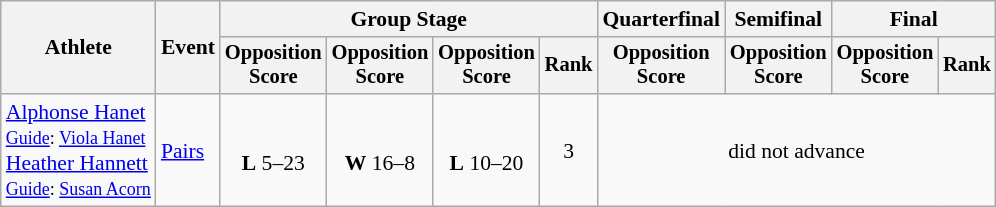<table class="wikitable" style="font-size:90%">
<tr>
<th rowspan=2>Athlete</th>
<th rowspan=2>Event</th>
<th colspan=4>Group Stage</th>
<th>Quarterfinal</th>
<th>Semifinal</th>
<th colspan=2>Final</th>
</tr>
<tr style="font-size:95%">
<th>Opposition<br>Score</th>
<th>Opposition<br>Score</th>
<th>Opposition<br>Score</th>
<th>Rank</th>
<th>Opposition<br>Score</th>
<th>Opposition<br>Score</th>
<th>Opposition<br>Score</th>
<th>Rank</th>
</tr>
<tr align=center>
<td align=left><a href='#'>Alphonse Hanet</a><br><small><a href='#'>Guide</a>: <a href='#'>Viola Hanet</a></small><br><a href='#'>Heather Hannett</a><br><small><a href='#'>Guide</a>: <a href='#'>Susan Acorn</a></small></td>
<td align=left><a href='#'>Pairs</a></td>
<td><br><strong>L</strong> 5–23</td>
<td><br><strong>W</strong> 16–8</td>
<td><br><strong>L</strong> 10–20</td>
<td>3</td>
<td colspan="4">did not advance</td>
</tr>
</table>
